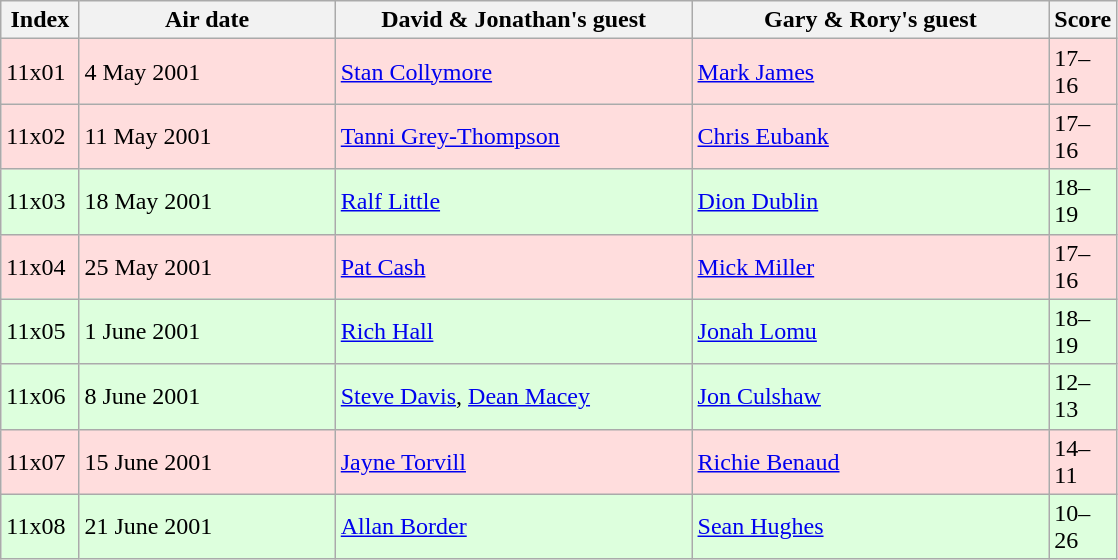<table class="wikitable" style="width:745px;">
<tr>
<th style="width:7%;">Index</th>
<th style="width:23%;">Air date</th>
<th style="width:32%;">David & Jonathan's guest</th>
<th style="width:32%;">Gary & Rory's guest</th>
<th style="width:7%;">Score</th>
</tr>
<tr style="background:#fdd;">
<td>11x01</td>
<td>4 May 2001</td>
<td><a href='#'>Stan Collymore</a></td>
<td><a href='#'>Mark James</a></td>
<td>17–16</td>
</tr>
<tr style="background:#fdd;">
<td>11x02</td>
<td>11 May 2001</td>
<td><a href='#'>Tanni Grey-Thompson</a></td>
<td><a href='#'>Chris Eubank</a></td>
<td>17–16</td>
</tr>
<tr style="background:#dfd;">
<td>11x03</td>
<td>18 May 2001</td>
<td><a href='#'>Ralf Little</a></td>
<td><a href='#'>Dion Dublin</a></td>
<td>18–19</td>
</tr>
<tr style="background:#fdd;">
<td>11x04</td>
<td>25 May 2001</td>
<td><a href='#'>Pat Cash</a></td>
<td><a href='#'>Mick Miller</a></td>
<td>17–16</td>
</tr>
<tr style="background:#dfd;">
<td>11x05</td>
<td>1 June 2001</td>
<td><a href='#'>Rich Hall</a></td>
<td><a href='#'>Jonah Lomu</a></td>
<td>18–19</td>
</tr>
<tr style="background:#dfd;">
<td>11x06</td>
<td>8 June 2001</td>
<td><a href='#'>Steve Davis</a>, <a href='#'>Dean Macey</a></td>
<td><a href='#'>Jon Culshaw</a></td>
<td>12–13</td>
</tr>
<tr style="background:#fdd;">
<td>11x07</td>
<td>15 June 2001</td>
<td><a href='#'>Jayne Torvill</a></td>
<td><a href='#'>Richie Benaud</a></td>
<td>14–11</td>
</tr>
<tr style="background:#dfd;">
<td>11x08</td>
<td>21 June 2001</td>
<td><a href='#'>Allan Border</a></td>
<td><a href='#'>Sean Hughes</a></td>
<td>10–26</td>
</tr>
</table>
